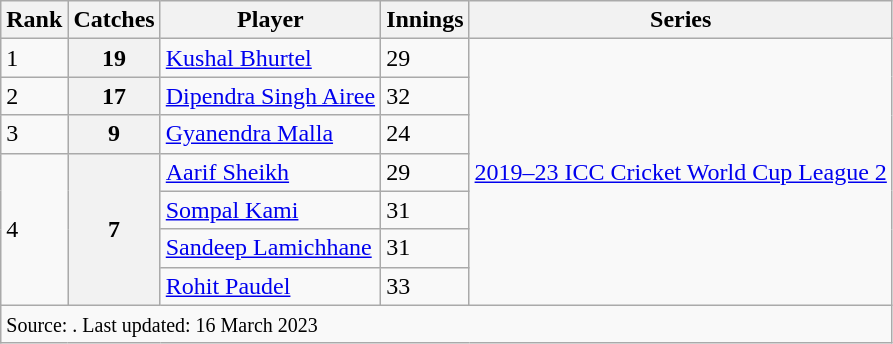<table class="wikitable">
<tr>
<th>Rank</th>
<th>Catches</th>
<th>Player</th>
<th>Innings</th>
<th>Series</th>
</tr>
<tr>
<td>1</td>
<th>19</th>
<td><a href='#'>Kushal Bhurtel</a></td>
<td>29</td>
<td rowspan="7"><a href='#'>2019–23 ICC Cricket World Cup League 2</a></td>
</tr>
<tr>
<td>2</td>
<th>17</th>
<td><a href='#'>Dipendra Singh Airee</a></td>
<td>32</td>
</tr>
<tr>
<td>3</td>
<th>9</th>
<td><a href='#'>Gyanendra Malla</a></td>
<td>24</td>
</tr>
<tr>
<td rowspan="4">4</td>
<th rowspan="4">7</th>
<td><a href='#'>Aarif Sheikh</a></td>
<td>29</td>
</tr>
<tr>
<td><a href='#'>Sompal Kami</a></td>
<td>31</td>
</tr>
<tr>
<td><a href='#'>Sandeep Lamichhane</a></td>
<td>31</td>
</tr>
<tr>
<td><a href='#'>Rohit Paudel</a></td>
<td>33</td>
</tr>
<tr>
<td colspan="5"><small>Source: . Last updated: 16 March 2023</small></td>
</tr>
</table>
